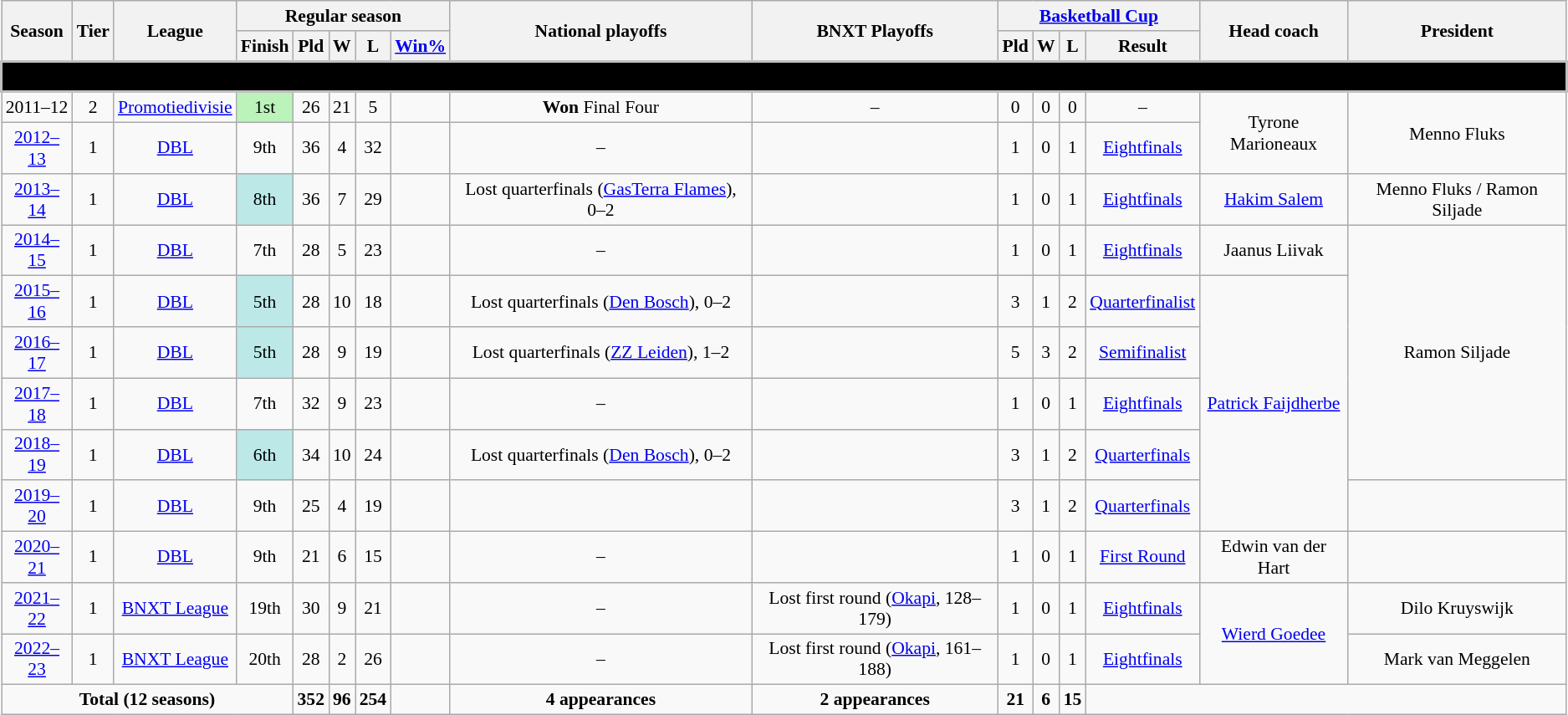<table class="wikitable plainrowheaders" style="text-align:center; font-size:90%" summary="Season (sortable), Team, Conference, Conference finish (sortable), Division, Division finish (sortable), Wins (sortable), Losses (sortable), Win% (sortable), GB (sortable), Playoffs, Awards and Head coach">
<tr>
<th rowspan="2" scope="col">Season</th>
<th rowspan="2" scope="col">Tier</th>
<th rowspan="2" scope="col">League</th>
<th colspan="5" scope="col">Regular season</th>
<th rowspan="2" scope="col">National playoffs</th>
<th rowspan="2">BNXT Playoffs</th>
<th colspan="4"><a href='#'>Basketball Cup</a></th>
<th rowspan="2" scope="col">Head coach</th>
<th rowspan="2">President</th>
</tr>
<tr>
<th scope="col">Finish</th>
<th scope="col">Pld</th>
<th scope="col">W</th>
<th scope="col">L</th>
<th scope="col"><a href='#'>Win%</a></th>
<th>Pld</th>
<th>W</th>
<th>L</th>
<th>Result</th>
</tr>
<tr class="sortbottom">
<td colspan="16" class="unsortable" align="center" style="border:2px solid silver; background-color:black"><span><strong>Apollo Amsterdam</strong></span></td>
</tr>
<tr>
<td>2011–12</td>
<td>2</td>
<td><a href='#'>Promotiedivisie</a></td>
<td style="background:#BBF3BB">1st</td>
<td>26</td>
<td>21</td>
<td>5</td>
<td></td>
<td><strong>Won</strong> Final Four</td>
<td>–</td>
<td>0</td>
<td>0</td>
<td>0</td>
<td>–</td>
<td rowspan="2">Tyrone Marioneaux</td>
<td rowspan="2">Menno Fluks</td>
</tr>
<tr>
<td><a href='#'>2012–13</a></td>
<td>1</td>
<td><a href='#'>DBL</a></td>
<td>9th</td>
<td>36</td>
<td>4</td>
<td>32</td>
<td></td>
<td>–</td>
<td></td>
<td>1</td>
<td>0</td>
<td>1</td>
<td><a href='#'>Eightfinals</a></td>
</tr>
<tr>
<td><a href='#'>2013–14</a></td>
<td>1</td>
<td><a href='#'>DBL</a></td>
<td bgcolor="#bce8e8">8th</td>
<td>36</td>
<td>7</td>
<td>29</td>
<td></td>
<td>Lost quarterfinals (<a href='#'>GasTerra Flames</a>), 0–2</td>
<td></td>
<td>1</td>
<td>0</td>
<td>1</td>
<td><a href='#'>Eightfinals</a></td>
<td><a href='#'>Hakim Salem</a></td>
<td>Menno Fluks / Ramon Siljade</td>
</tr>
<tr>
<td><a href='#'>2014–15</a></td>
<td>1</td>
<td><a href='#'>DBL</a></td>
<td>7th</td>
<td>28</td>
<td>5</td>
<td>23</td>
<td></td>
<td>–</td>
<td></td>
<td>1</td>
<td>0</td>
<td>1</td>
<td><a href='#'>Eightfinals</a></td>
<td>Jaanus Liivak</td>
<td rowspan="5">Ramon Siljade</td>
</tr>
<tr>
<td><a href='#'>2015–16</a></td>
<td>1</td>
<td><a href='#'>DBL</a></td>
<td bgcolor="#bce8e8">5th</td>
<td>28</td>
<td>10</td>
<td>18</td>
<td></td>
<td>Lost quarterfinals (<a href='#'>Den Bosch</a>), 0–2</td>
<td></td>
<td>3</td>
<td>1</td>
<td>2</td>
<td><a href='#'>Quarterfinalist</a></td>
<td rowspan="5"><a href='#'>Patrick Faijdherbe</a></td>
</tr>
<tr>
<td><a href='#'>2016–17</a></td>
<td>1</td>
<td><a href='#'>DBL</a></td>
<td bgcolor="#bce8e8">5th</td>
<td>28</td>
<td>9</td>
<td>19</td>
<td></td>
<td>Lost quarterfinals (<a href='#'>ZZ Leiden</a>), 1–2</td>
<td></td>
<td>5</td>
<td>3</td>
<td>2</td>
<td><a href='#'>Semifinalist</a></td>
</tr>
<tr>
<td><a href='#'>2017–18</a></td>
<td>1</td>
<td><a href='#'>DBL</a></td>
<td>7th</td>
<td>32</td>
<td>9</td>
<td>23</td>
<td></td>
<td>–</td>
<td></td>
<td>1</td>
<td>0</td>
<td>1</td>
<td><a href='#'>Eightfinals</a></td>
</tr>
<tr>
<td><a href='#'>2018–19</a></td>
<td>1</td>
<td><a href='#'>DBL</a></td>
<td bgcolor="#bce8e8">6th</td>
<td>34</td>
<td>10</td>
<td>24</td>
<td></td>
<td>Lost quarterfinals (<a href='#'>Den Bosch</a>), 0–2</td>
<td></td>
<td>3</td>
<td>1</td>
<td>2</td>
<td><a href='#'>Quarterfinals</a></td>
</tr>
<tr>
<td><a href='#'>2019–20</a></td>
<td>1</td>
<td><a href='#'>DBL</a></td>
<td>9th</td>
<td>25</td>
<td>4</td>
<td>19</td>
<td></td>
<td></td>
<td></td>
<td>3</td>
<td>1</td>
<td>2</td>
<td><a href='#'>Quarterfinals</a></td>
</tr>
<tr>
<td><a href='#'>2020–21</a></td>
<td>1</td>
<td><a href='#'>DBL</a></td>
<td>9th</td>
<td>21</td>
<td>6</td>
<td>15</td>
<td></td>
<td>–</td>
<td></td>
<td>1</td>
<td>0</td>
<td>1</td>
<td><a href='#'>First Round</a></td>
<td>Edwin van der Hart</td>
<td></td>
</tr>
<tr>
<td><a href='#'>2021–22</a></td>
<td>1</td>
<td><a href='#'>BNXT League</a></td>
<td>19th</td>
<td>30</td>
<td>9</td>
<td>21</td>
<td></td>
<td>–</td>
<td>Lost first round (<a href='#'>Okapi</a>, 128–179)</td>
<td>1</td>
<td>0</td>
<td>1</td>
<td><a href='#'>Eightfinals</a></td>
<td rowspan="2"><a href='#'>Wierd Goedee</a></td>
<td>Dilo Kruyswijk</td>
</tr>
<tr>
<td><a href='#'>2022–23</a></td>
<td>1</td>
<td><a href='#'>BNXT League</a></td>
<td>20th</td>
<td>28</td>
<td>2</td>
<td>26</td>
<td></td>
<td>–</td>
<td>Lost first round (<a href='#'>Okapi</a>, 161–188)</td>
<td>1</td>
<td>0</td>
<td>1</td>
<td><a href='#'>Eightfinals</a></td>
<td>Mark van Meggelen</td>
</tr>
<tr>
<td colspan="4"><strong>Total (12 seasons)</strong></td>
<td><strong>352</strong></td>
<td><strong>96</strong></td>
<td><strong>254</strong></td>
<td><strong></strong></td>
<td><strong>4 appearances</strong></td>
<td><strong>2 appearances</strong></td>
<td><strong>21</strong></td>
<td><strong>6</strong></td>
<td><strong>15</strong></td>
<td colspan="3"></td>
</tr>
</table>
